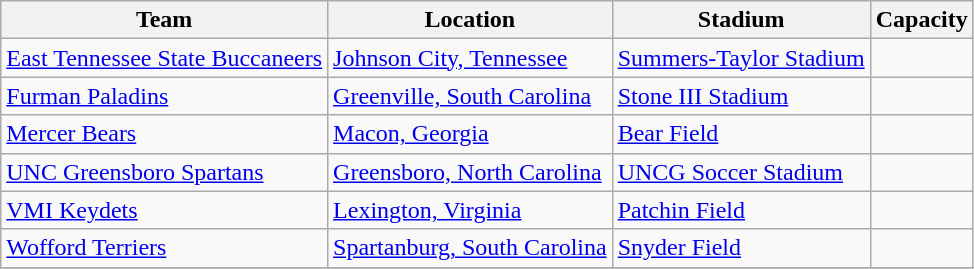<table class="wikitable sortable" style="text-align: left;">
<tr>
<th>Team</th>
<th>Location</th>
<th>Stadium</th>
<th>Capacity</th>
</tr>
<tr>
<td><a href='#'>East Tennessee State Buccaneers</a></td>
<td><a href='#'>Johnson City, Tennessee</a></td>
<td><a href='#'>Summers-Taylor Stadium</a></td>
<td align="center"></td>
</tr>
<tr>
<td><a href='#'>Furman Paladins</a></td>
<td><a href='#'>Greenville, South Carolina</a></td>
<td><a href='#'>Stone III Stadium</a></td>
<td align="center"></td>
</tr>
<tr>
<td><a href='#'>Mercer Bears</a></td>
<td><a href='#'>Macon, Georgia</a></td>
<td><a href='#'>Bear Field</a></td>
<td align="center"></td>
</tr>
<tr>
<td><a href='#'>UNC Greensboro Spartans</a></td>
<td><a href='#'>Greensboro, North Carolina</a></td>
<td><a href='#'>UNCG Soccer Stadium</a></td>
<td align="center"></td>
</tr>
<tr>
<td><a href='#'>VMI Keydets</a></td>
<td><a href='#'>Lexington, Virginia</a></td>
<td><a href='#'>Patchin Field</a></td>
<td align="center"></td>
</tr>
<tr>
<td><a href='#'>Wofford Terriers</a></td>
<td><a href='#'>Spartanburg, South Carolina</a></td>
<td><a href='#'>Snyder Field</a></td>
<td align="center"></td>
</tr>
<tr>
</tr>
</table>
